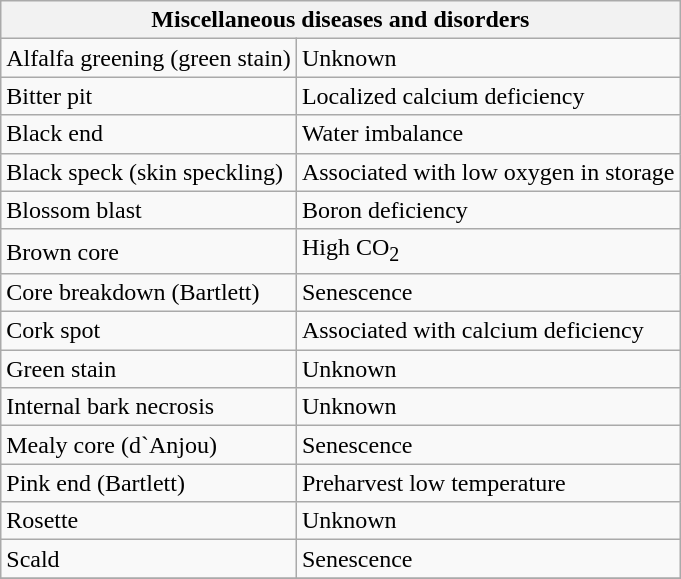<table class="wikitable" style="clear">
<tr>
<th colspan=2><strong>Miscellaneous diseases and disorders</strong><br></th>
</tr>
<tr>
<td>Alfalfa greening (green stain)</td>
<td>Unknown</td>
</tr>
<tr>
<td>Bitter pit</td>
<td>Localized calcium deficiency</td>
</tr>
<tr>
<td>Black end</td>
<td>Water imbalance</td>
</tr>
<tr>
<td>Black speck (skin speckling)</td>
<td>Associated with low oxygen in storage</td>
</tr>
<tr>
<td>Blossom blast</td>
<td>Boron deficiency</td>
</tr>
<tr>
<td>Brown core</td>
<td>High CO<sub>2</sub></td>
</tr>
<tr>
<td>Core breakdown (Bartlett)</td>
<td>Senescence</td>
</tr>
<tr>
<td>Cork spot</td>
<td>Associated with calcium deficiency</td>
</tr>
<tr>
<td>Green stain</td>
<td>Unknown</td>
</tr>
<tr>
<td>Internal bark necrosis</td>
<td>Unknown</td>
</tr>
<tr>
<td>Mealy core (d`Anjou)</td>
<td>Senescence</td>
</tr>
<tr>
<td>Pink end (Bartlett)</td>
<td>Preharvest low temperature</td>
</tr>
<tr>
<td>Rosette</td>
<td>Unknown</td>
</tr>
<tr>
<td>Scald</td>
<td>Senescence</td>
</tr>
<tr>
</tr>
</table>
